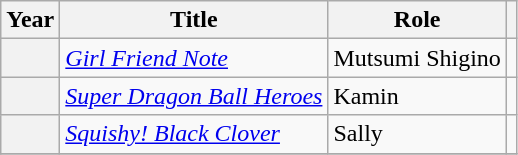<table class="wikitable plainrowheaders sortable">
<tr>
<th scope="col">Year</th>
<th scope="col">Title</th>
<th scope="col">Role</th>
<th scope="col" class="unsortable"></th>
</tr>
<tr>
<th scope="row"></th>
<td><em><a href='#'>Girl Friend Note</a></em></td>
<td>Mutsumi Shigino</td>
<td></td>
</tr>
<tr>
<th scope="row"></th>
<td><em><a href='#'>Super Dragon Ball Heroes</a></em></td>
<td>Kamin</td>
<td></td>
</tr>
<tr>
<th scope="row"></th>
<td><em><a href='#'>Squishy! Black Clover</a></em></td>
<td>Sally</td>
<td></td>
</tr>
<tr>
</tr>
</table>
